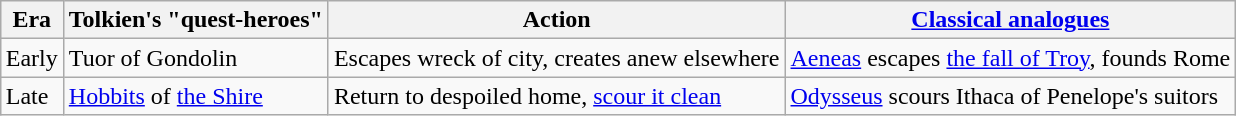<table class="wikitable" style="margin: 1em auto;">
<tr>
<th>Era</th>
<th>Tolkien's "quest-heroes"</th>
<th>Action</th>
<th><a href='#'>Classical analogues</a></th>
</tr>
<tr>
<td>Early</td>
<td>Tuor of Gondolin</td>
<td>Escapes wreck of city, creates anew elsewhere</td>
<td><a href='#'>Aeneas</a> escapes <a href='#'>the fall of Troy</a>, founds Rome</td>
</tr>
<tr>
<td>Late</td>
<td><a href='#'>Hobbits</a> of <a href='#'>the Shire</a></td>
<td>Return to despoiled home, <a href='#'>scour it clean</a></td>
<td><a href='#'>Odysseus</a> scours Ithaca of Penelope's suitors</td>
</tr>
</table>
